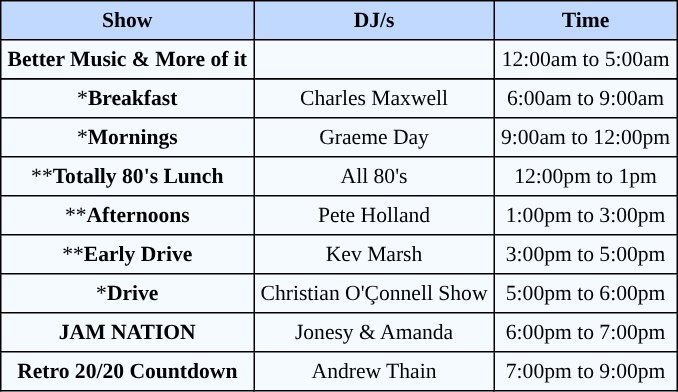<table border="1" cellpadding="4" cellspacing="0" style="text-align:center; font-size:90%; border-collapse:collapse;">
<tr style="background:#C1D8FF;">
<th>Show</th>
<th>DJ/s</th>
<th>Time</th>
</tr>
<tr style="background:#F5FAFF;">
<td><strong>Better Music & More of it</strong></td>
<td></td>
<td>12:00am to 5:00am</td>
</tr>
<tr style="background:#F5FAFF;">
</tr>
<tr style="background:#F5FAFF">
<td>*<strong>Breakfast</strong></td>
<td>Charles Maxwell</td>
<td>6:00am to 9:00am</td>
</tr>
<tr style="background:#F5FAFF;">
<td>*<strong>Mornings</strong></td>
<td>Graeme Day</td>
<td>9:00am to 12:00pm</td>
</tr>
<tr style="background:#F5FAFF;">
<td>**<strong>Totally 80's Lunch</strong></td>
<td>All 80's</td>
<td>12:00pm to 1pm</td>
</tr>
<tr style="background:#F5FAFF;">
<td>**<strong>Afternoons</strong></td>
<td>Pete Holland</td>
<td>1:00pm to 3:00pm</td>
</tr>
<tr style="background:#F5FAFF;">
<td>**<strong>Early Drive</strong></td>
<td>Kev Marsh</td>
<td>3:00pm to 5:00pm</td>
</tr>
<tr style="background:#F5FAFF;">
<td>*<strong>Drive</strong></td>
<td>Christian O'Çonnell Show</td>
<td>5:00pm to 6:00pm</td>
</tr>
<tr style="background:#F5FAFF;">
<td><strong>JAM NATION</strong></td>
<td>Jonesy & Amanda</td>
<td>6:00pm to 7:00pm</td>
</tr>
<tr style="background:#F5FAFF;">
<td><strong>Retro 20/20 Countdown</strong></td>
<td>Andrew Thain</td>
<td>7:00pm to 9:00pm</td>
</tr>
</table>
